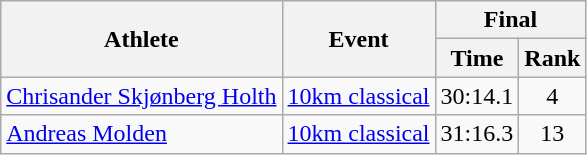<table class="wikitable">
<tr>
<th rowspan="2">Athlete</th>
<th rowspan="2">Event</th>
<th colspan="2">Final</th>
</tr>
<tr>
<th>Time</th>
<th>Rank</th>
</tr>
<tr>
<td rowspan="1"><a href='#'>Chrisander Skjønberg Holth</a></td>
<td><a href='#'>10km classical</a></td>
<td align="center">30:14.1</td>
<td align="center">4</td>
</tr>
<tr>
<td rowspan="1"><a href='#'>Andreas Molden</a></td>
<td><a href='#'>10km classical</a></td>
<td align="center">31:16.3</td>
<td align="center">13</td>
</tr>
</table>
